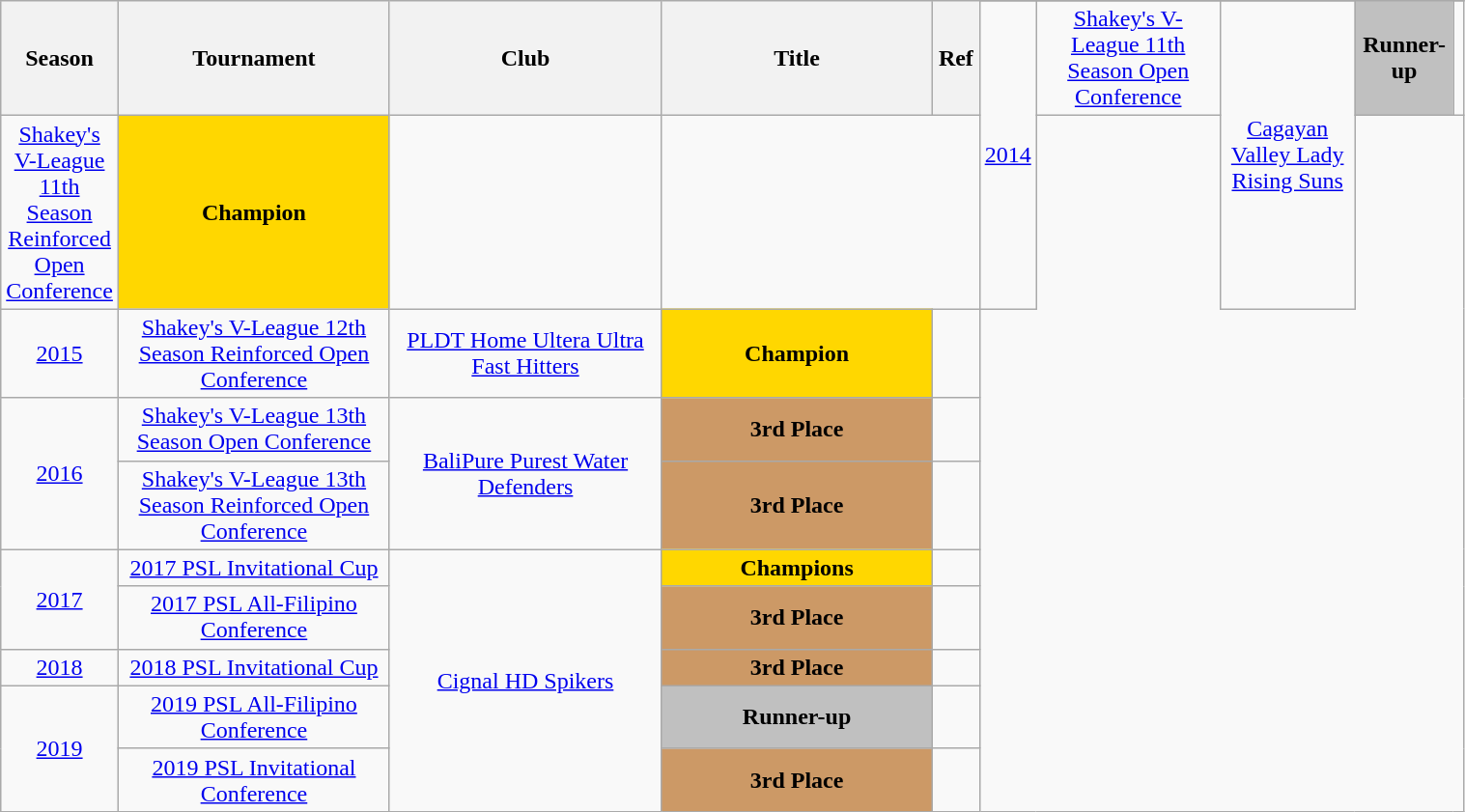<table class="wikitable sortable" style="text-align:center" width="80%">
<tr>
<th style="width:25px;" rowspan="2">Season</th>
<th style="width:180px;" rowspan="2">Tournament</th>
<th style="width:180px;" rowspan="2">Club</th>
<th style="width:180px;" rowspan="2">Title</th>
<th style="width:25px;" rowspan="2">Ref</th>
</tr>
<tr>
<td rowspan=2><a href='#'>2014</a></td>
<td><a href='#'>Shakey's V-League 11th Season Open Conference</a></td>
<td rowspan="2"><a href='#'>Cagayan Valley Lady Rising Suns</a></td>
<td bgcolor=silver align=center><strong>Runner-up</strong></td>
<td></td>
</tr>
<tr>
<td><a href='#'>Shakey's V-League 11th Season Reinforced Open Conference</a></td>
<td style="background:gold;"><strong>Champion</strong></td>
<td></td>
</tr>
<tr>
<td><a href='#'>2015</a></td>
<td><a href='#'>Shakey's V-League 12th Season Reinforced Open Conference</a></td>
<td><a href='#'>PLDT Home Ultera Ultra Fast Hitters</a></td>
<td style="background:gold;"><strong>Champion</strong></td>
<td></td>
</tr>
<tr>
<td rowspan=2><a href='#'>2016</a></td>
<td><a href='#'>Shakey's V-League 13th Season Open Conference</a></td>
<td rowspan="2"><a href='#'>BaliPure Purest Water Defenders</a></td>
<td style="background:#c96;"><strong>3rd Place</strong></td>
<td></td>
</tr>
<tr>
<td><a href='#'>Shakey's V-League 13th Season Reinforced Open Conference</a></td>
<td style="background:#c96;"><strong>3rd Place</strong></td>
<td></td>
</tr>
<tr>
<td rowspan="2"><a href='#'>2017</a></td>
<td><a href='#'>2017 PSL Invitational Cup</a></td>
<td rowspan="5"><a href='#'>Cignal HD Spikers</a></td>
<td style="background:gold"><strong>Champions</strong></td>
<td></td>
</tr>
<tr>
<td><a href='#'>2017 PSL All-Filipino Conference</a></td>
<td style="background:#c96;"><strong>3rd Place</strong></td>
<td></td>
</tr>
<tr>
<td><a href='#'>2018</a></td>
<td><a href='#'>2018 PSL Invitational Cup</a></td>
<td style="background:#c96;"><strong>3rd Place</strong></td>
<td></td>
</tr>
<tr>
<td rowspan="2"><a href='#'>2019</a></td>
<td><a href='#'>2019 PSL All-Filipino Conference</a></td>
<td style="background:silver;"><strong>Runner-up</strong></td>
<td></td>
</tr>
<tr>
<td><a href='#'>2019 PSL Invitational Conference</a></td>
<td style="background:#c96;"><strong>3rd Place</strong></td>
<td></td>
</tr>
</table>
